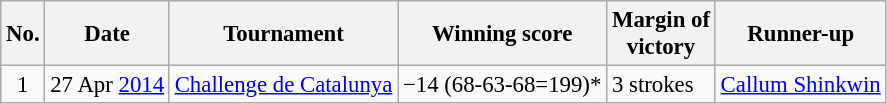<table class="wikitable" style="font-size:95%;">
<tr>
<th>No.</th>
<th>Date</th>
<th>Tournament</th>
<th>Winning score</th>
<th>Margin of<br>victory</th>
<th>Runner-up</th>
</tr>
<tr>
<td align=center>1</td>
<td align=right>27 Apr <a href='#'>2014</a></td>
<td><a href='#'>Challenge de Catalunya</a></td>
<td>−14 (68-63-68=199)*</td>
<td>3 strokes</td>
<td> <a href='#'>Callum Shinkwin</a></td>
</tr>
</table>
